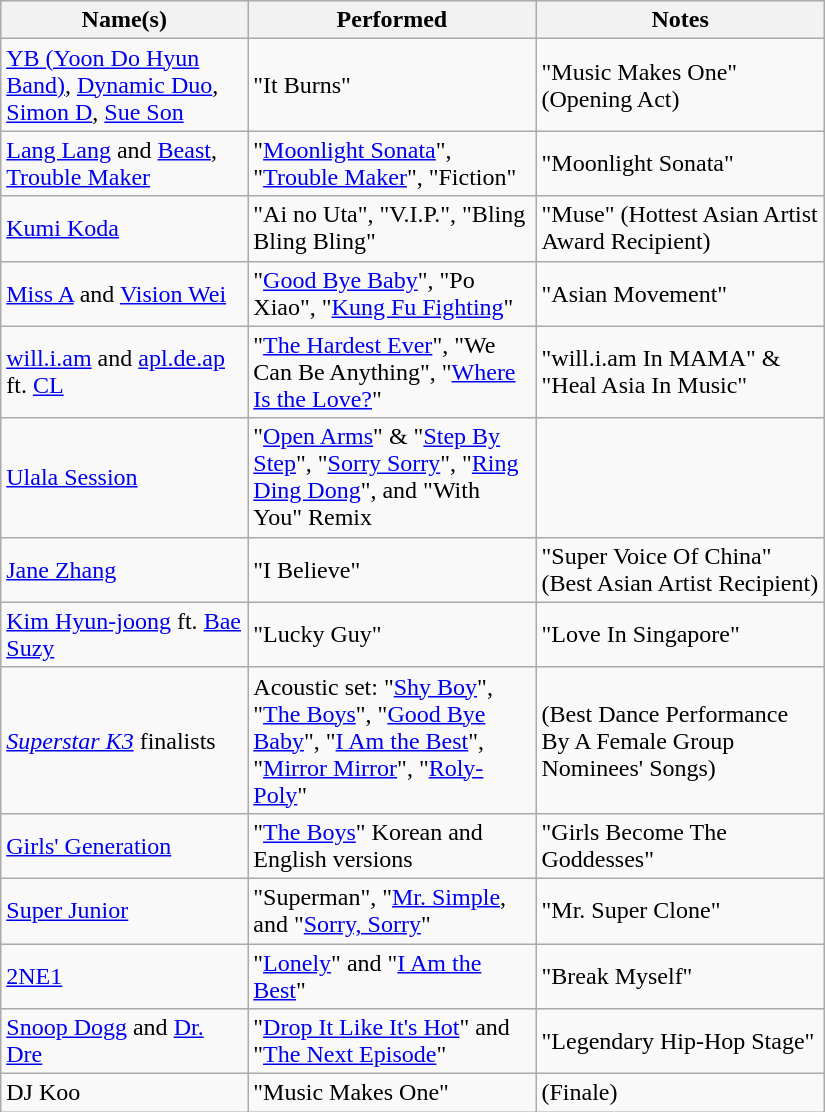<table class="wikitable" style="width:550px">
<tr>
<th width=30%>Name(s)</th>
<th width=35%>Performed</th>
<th width=35%>Notes</th>
</tr>
<tr>
<td><a href='#'>YB (Yoon Do Hyun Band)</a>, <a href='#'>Dynamic Duo</a>, <a href='#'>Simon D</a>, <a href='#'>Sue Son</a></td>
<td>"It Burns"</td>
<td>"Music Makes One" (Opening Act)</td>
</tr>
<tr>
<td><a href='#'>Lang Lang</a> and <a href='#'>Beast</a>, <a href='#'>Trouble Maker</a></td>
<td>"<a href='#'>Moonlight Sonata</a>", "<a href='#'>Trouble Maker</a>", "Fiction"</td>
<td>"Moonlight Sonata"</td>
</tr>
<tr>
<td><a href='#'>Kumi Koda</a></td>
<td>"Ai no Uta", "V.I.P.", "Bling Bling Bling"</td>
<td>"Muse" (Hottest Asian Artist Award Recipient)</td>
</tr>
<tr>
<td><a href='#'>Miss A</a> and <a href='#'>Vision Wei</a></td>
<td>"<a href='#'>Good Bye Baby</a>", "Po Xiao", "<a href='#'>Kung Fu Fighting</a>"</td>
<td>"Asian Movement"</td>
</tr>
<tr>
<td><a href='#'>will.i.am</a> and <a href='#'>apl.de.ap</a> ft. <a href='#'>CL</a></td>
<td>"<a href='#'>The Hardest Ever</a>", "We Can Be Anything", "<a href='#'>Where Is the Love?</a>"</td>
<td>"will.i.am In MAMA" & "Heal Asia In Music"</td>
</tr>
<tr>
<td><a href='#'>Ulala Session</a></td>
<td>"<a href='#'>Open Arms</a>" & "<a href='#'>Step By Step</a>", "<a href='#'>Sorry Sorry</a>", "<a href='#'>Ring Ding Dong</a>", and "With You" Remix</td>
<td></td>
</tr>
<tr>
<td><a href='#'>Jane Zhang</a></td>
<td>"I Believe"</td>
<td>"Super Voice Of China" (Best Asian Artist Recipient)</td>
</tr>
<tr>
<td><a href='#'>Kim Hyun-joong</a> ft. <a href='#'>Bae Suzy</a></td>
<td>"Lucky Guy"</td>
<td>"Love In Singapore"</td>
</tr>
<tr>
<td><em><a href='#'>Superstar K3</a></em> finalists</td>
<td>Acoustic set: "<a href='#'>Shy Boy</a>", "<a href='#'>The Boys</a>", "<a href='#'>Good Bye Baby</a>", "<a href='#'>I Am the Best</a>", "<a href='#'>Mirror Mirror</a>", "<a href='#'>Roly-Poly</a>"</td>
<td>(Best Dance Performance By A Female Group Nominees' Songs)</td>
</tr>
<tr>
<td><a href='#'>Girls' Generation</a></td>
<td>"<a href='#'>The Boys</a>" Korean and English versions</td>
<td>"Girls Become The Goddesses"</td>
</tr>
<tr>
<td><a href='#'>Super Junior</a></td>
<td>"Superman", "<a href='#'>Mr. Simple</a>, and "<a href='#'>Sorry, Sorry</a>"</td>
<td>"Mr. Super Clone"</td>
</tr>
<tr>
<td><a href='#'>2NE1</a></td>
<td>"<a href='#'>Lonely</a>" and "<a href='#'>I Am the Best</a>"</td>
<td>"Break Myself"</td>
</tr>
<tr>
<td><a href='#'>Snoop Dogg</a> and <a href='#'>Dr. Dre</a></td>
<td>"<a href='#'>Drop It Like It's Hot</a>" and "<a href='#'>The Next Episode</a>"</td>
<td>"Legendary Hip-Hop Stage"</td>
</tr>
<tr>
<td>DJ Koo</td>
<td>"Music Makes One"</td>
<td>(Finale)</td>
</tr>
</table>
